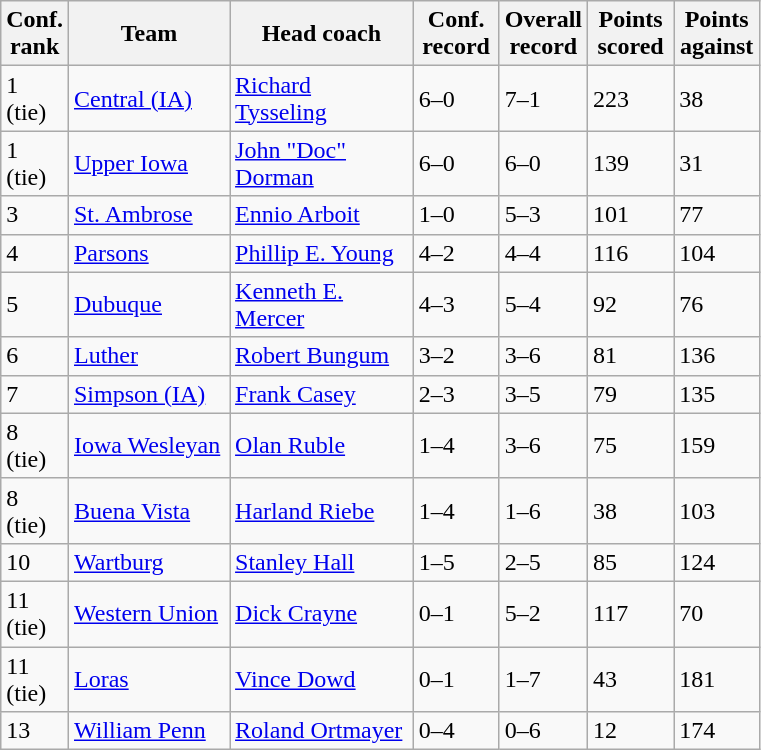<table class="sortable wikitable">
<tr>
<th width="25">Conf. rank</th>
<th width="100">Team</th>
<th width="115">Head coach</th>
<th width="50">Conf. record</th>
<th width="50">Overall record</th>
<th width="50">Points scored</th>
<th width="50">Points against</th>
</tr>
<tr align="left" bgcolor="">
<td>1 (tie)</td>
<td><a href='#'>Central (IA)</a></td>
<td><a href='#'>Richard Tysseling</a></td>
<td>6–0</td>
<td>7–1</td>
<td>223</td>
<td>38</td>
</tr>
<tr align="left" bgcolor="">
<td>1 (tie)</td>
<td><a href='#'>Upper Iowa</a></td>
<td><a href='#'>John "Doc" Dorman</a></td>
<td>6–0</td>
<td>6–0</td>
<td>139</td>
<td>31</td>
</tr>
<tr align="left" bgcolor="">
<td>3</td>
<td><a href='#'>St. Ambrose</a></td>
<td><a href='#'>Ennio Arboit</a></td>
<td>1–0</td>
<td>5–3</td>
<td>101</td>
<td>77</td>
</tr>
<tr align="left" bgcolor="">
<td>4</td>
<td><a href='#'>Parsons</a></td>
<td><a href='#'>Phillip E. Young</a></td>
<td>4–2</td>
<td>4–4</td>
<td>116</td>
<td>104</td>
</tr>
<tr align="left" bgcolor="">
<td>5</td>
<td><a href='#'>Dubuque</a></td>
<td><a href='#'>Kenneth E. Mercer</a></td>
<td>4–3</td>
<td>5–4</td>
<td>92</td>
<td>76</td>
</tr>
<tr align="left" bgcolor="">
<td>6</td>
<td><a href='#'>Luther</a></td>
<td><a href='#'>Robert Bungum</a></td>
<td>3–2</td>
<td>3–6</td>
<td>81</td>
<td>136</td>
</tr>
<tr align="left" bgcolor="">
<td>7</td>
<td><a href='#'>Simpson (IA)</a></td>
<td><a href='#'>Frank Casey</a></td>
<td>2–3</td>
<td>3–5</td>
<td>79</td>
<td>135</td>
</tr>
<tr align="left" bgcolor="">
<td>8 (tie)</td>
<td><a href='#'>Iowa Wesleyan</a></td>
<td><a href='#'>Olan Ruble</a></td>
<td>1–4</td>
<td>3–6</td>
<td>75</td>
<td>159</td>
</tr>
<tr align="left" bgcolor="">
<td>8 (tie)</td>
<td><a href='#'>Buena Vista</a></td>
<td><a href='#'>Harland Riebe</a></td>
<td>1–4</td>
<td>1–6</td>
<td>38</td>
<td>103</td>
</tr>
<tr align="left" bgcolor="">
<td>10</td>
<td><a href='#'>Wartburg</a></td>
<td><a href='#'>Stanley Hall</a></td>
<td>1–5</td>
<td>2–5</td>
<td>85</td>
<td>124</td>
</tr>
<tr align="left" bgcolor="">
<td>11 (tie)</td>
<td><a href='#'>Western Union</a></td>
<td><a href='#'>Dick Crayne</a></td>
<td>0–1</td>
<td>5–2</td>
<td>117</td>
<td>70</td>
</tr>
<tr align="left" bgcolor="">
<td>11 (tie)</td>
<td><a href='#'>Loras</a></td>
<td><a href='#'>Vince Dowd</a></td>
<td>0–1</td>
<td>1–7</td>
<td>43</td>
<td>181</td>
</tr>
<tr align="left" bgcolor="">
<td>13</td>
<td><a href='#'>William Penn</a></td>
<td><a href='#'>Roland Ortmayer</a></td>
<td>0–4</td>
<td>0–6</td>
<td>12</td>
<td>174</td>
</tr>
</table>
